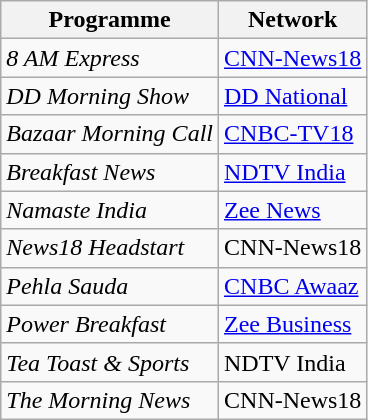<table class="wikitable">
<tr>
<th>Programme</th>
<th>Network</th>
</tr>
<tr>
<td><em>8 AM Express</em></td>
<td><a href='#'>CNN-News18</a></td>
</tr>
<tr>
<td><em>DD Morning Show</em></td>
<td><a href='#'>DD National</a></td>
</tr>
<tr>
<td><em>Bazaar Morning Call</em></td>
<td><a href='#'>CNBC-TV18</a></td>
</tr>
<tr>
<td><em>Breakfast News</em></td>
<td><a href='#'>NDTV India</a></td>
</tr>
<tr>
<td><em>Namaste India</em></td>
<td><a href='#'>Zee News</a></td>
</tr>
<tr>
<td><em>News18 Headstart</em></td>
<td>CNN-News18</td>
</tr>
<tr>
<td><em>Pehla Sauda</em></td>
<td><a href='#'>CNBC Awaaz</a></td>
</tr>
<tr>
<td><em>Power Breakfast</em></td>
<td><a href='#'>Zee Business</a></td>
</tr>
<tr>
<td><em>Tea Toast & Sports</em></td>
<td>NDTV India</td>
</tr>
<tr>
<td><em>The Morning News</em></td>
<td>CNN-News18</td>
</tr>
</table>
